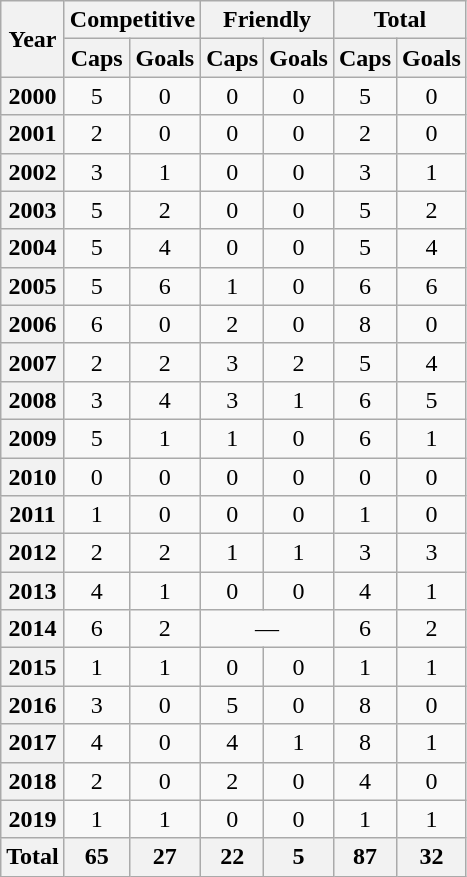<table class="wikitable" style="text-align:center">
<tr>
<th scope="col" rowspan="2">Year</th>
<th scope="colgroup" colspan="2">Competitive</th>
<th scope="colgroup" colspan="2">Friendly</th>
<th scope="colgroup" colspan="2">Total</th>
</tr>
<tr>
<th scope="col">Caps</th>
<th scope="col">Goals</th>
<th scope="col">Caps</th>
<th scope="col">Goals</th>
<th scope="col">Caps</th>
<th scope="col">Goals</th>
</tr>
<tr>
<th scope="row">2000</th>
<td>5</td>
<td>0</td>
<td>0</td>
<td>0</td>
<td>5</td>
<td>0</td>
</tr>
<tr>
<th scope="row">2001</th>
<td>2</td>
<td>0</td>
<td>0</td>
<td>0</td>
<td>2</td>
<td>0</td>
</tr>
<tr>
<th scope="row">2002</th>
<td>3</td>
<td>1</td>
<td>0</td>
<td>0</td>
<td>3</td>
<td>1</td>
</tr>
<tr>
<th scope="row">2003</th>
<td>5</td>
<td>2</td>
<td>0</td>
<td>0</td>
<td>5</td>
<td>2</td>
</tr>
<tr>
<th scope="row">2004</th>
<td>5</td>
<td>4</td>
<td>0</td>
<td>0</td>
<td>5</td>
<td>4</td>
</tr>
<tr>
<th scope="row">2005</th>
<td>5</td>
<td>6</td>
<td>1</td>
<td>0</td>
<td>6</td>
<td>6</td>
</tr>
<tr>
<th scope="row">2006</th>
<td>6</td>
<td>0</td>
<td>2</td>
<td>0</td>
<td>8</td>
<td>0</td>
</tr>
<tr>
<th scope="row">2007</th>
<td>2</td>
<td>2</td>
<td>3</td>
<td>2</td>
<td>5</td>
<td>4</td>
</tr>
<tr>
<th scope="row">2008</th>
<td>3</td>
<td>4</td>
<td>3</td>
<td>1</td>
<td>6</td>
<td>5</td>
</tr>
<tr>
<th scope="row">2009</th>
<td>5</td>
<td>1</td>
<td>1</td>
<td>0</td>
<td>6</td>
<td>1</td>
</tr>
<tr>
<th scope="row">2010</th>
<td>0</td>
<td>0</td>
<td>0</td>
<td>0</td>
<td>0</td>
<td>0</td>
</tr>
<tr>
<th scope="row">2011</th>
<td>1</td>
<td>0</td>
<td>0</td>
<td>0</td>
<td>1</td>
<td>0</td>
</tr>
<tr>
<th scope="row">2012</th>
<td>2</td>
<td>2</td>
<td>1</td>
<td>1</td>
<td>3</td>
<td>3</td>
</tr>
<tr>
<th scope="row">2013</th>
<td>4</td>
<td>1</td>
<td>0</td>
<td>0</td>
<td>4</td>
<td>1</td>
</tr>
<tr>
<th scope="row">2014</th>
<td>6</td>
<td>2</td>
<td colspan="2">—</td>
<td>6</td>
<td>2</td>
</tr>
<tr>
<th scope="row">2015</th>
<td>1</td>
<td>1</td>
<td>0</td>
<td>0</td>
<td>1</td>
<td>1</td>
</tr>
<tr>
<th scope="row">2016</th>
<td>3</td>
<td>0</td>
<td>5</td>
<td>0</td>
<td>8</td>
<td>0</td>
</tr>
<tr>
<th scope="row">2017</th>
<td>4</td>
<td>0</td>
<td>4</td>
<td>1</td>
<td>8</td>
<td>1</td>
</tr>
<tr>
<th scope="row">2018</th>
<td>2</td>
<td>0</td>
<td>2</td>
<td>0</td>
<td>4</td>
<td>0</td>
</tr>
<tr>
<th scope="row">2019</th>
<td>1</td>
<td>1</td>
<td>0</td>
<td>0</td>
<td>1</td>
<td>1</td>
</tr>
<tr>
<th>Total</th>
<th>65</th>
<th>27</th>
<th>22</th>
<th>5</th>
<th>87</th>
<th>32</th>
</tr>
</table>
